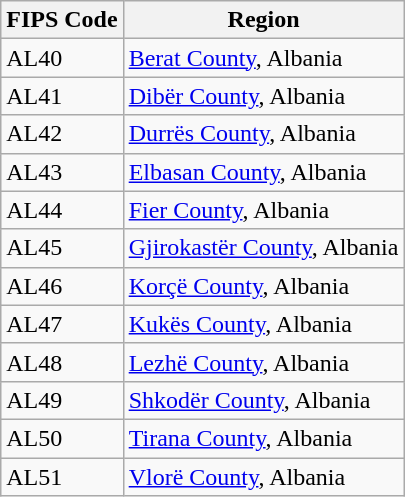<table class="wikitable">
<tr>
<th>FIPS Code</th>
<th>Region</th>
</tr>
<tr>
<td>AL40</td>
<td><a href='#'>Berat County</a>, Albania</td>
</tr>
<tr>
<td>AL41</td>
<td><a href='#'>Dibër County</a>, Albania</td>
</tr>
<tr>
<td>AL42</td>
<td><a href='#'>Durrës County</a>, Albania</td>
</tr>
<tr>
<td>AL43</td>
<td><a href='#'>Elbasan County</a>, Albania</td>
</tr>
<tr>
<td>AL44</td>
<td><a href='#'>Fier County</a>, Albania</td>
</tr>
<tr>
<td>AL45</td>
<td><a href='#'>Gjirokastër County</a>, Albania</td>
</tr>
<tr>
<td>AL46</td>
<td><a href='#'>Korçë County</a>, Albania</td>
</tr>
<tr>
<td>AL47</td>
<td><a href='#'>Kukës County</a>, Albania</td>
</tr>
<tr>
<td>AL48</td>
<td><a href='#'>Lezhë County</a>, Albania</td>
</tr>
<tr>
<td>AL49</td>
<td><a href='#'>Shkodër County</a>, Albania</td>
</tr>
<tr>
<td>AL50</td>
<td><a href='#'>Tirana County</a>, Albania</td>
</tr>
<tr>
<td>AL51</td>
<td><a href='#'>Vlorë County</a>, Albania</td>
</tr>
</table>
